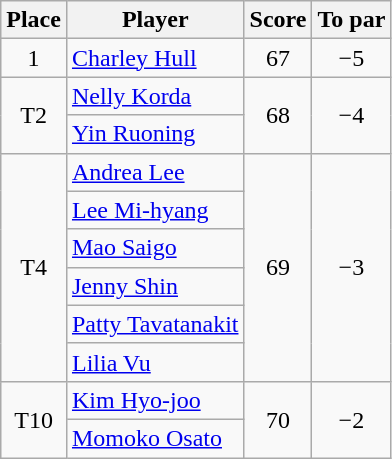<table class="wikitable">
<tr>
<th>Place</th>
<th>Player</th>
<th>Score</th>
<th>To par</th>
</tr>
<tr>
<td align=center>1</td>
<td> <a href='#'>Charley Hull</a></td>
<td align=center>67</td>
<td align=center>−5</td>
</tr>
<tr>
<td rowspan=2 align=center>T2</td>
<td> <a href='#'>Nelly Korda</a></td>
<td rowspan=2  align=center>68</td>
<td rowspan=2  align=center>−4</td>
</tr>
<tr>
<td> <a href='#'>Yin Ruoning</a></td>
</tr>
<tr>
<td rowspan=6 align=center>T4</td>
<td> <a href='#'>Andrea Lee</a></td>
<td rowspan=6  align=center>69</td>
<td rowspan=6  align=center>−3</td>
</tr>
<tr>
<td> <a href='#'>Lee Mi-hyang</a></td>
</tr>
<tr>
<td> <a href='#'>Mao Saigo</a></td>
</tr>
<tr>
<td> <a href='#'>Jenny Shin</a></td>
</tr>
<tr>
<td> <a href='#'>Patty Tavatanakit</a></td>
</tr>
<tr>
<td> <a href='#'>Lilia Vu</a></td>
</tr>
<tr>
<td rowspan=2 align=center>T10</td>
<td> <a href='#'>Kim Hyo-joo</a></td>
<td rowspan=2  align=center>70</td>
<td rowspan=2  align=center>−2</td>
</tr>
<tr>
<td> <a href='#'>Momoko Osato</a></td>
</tr>
</table>
